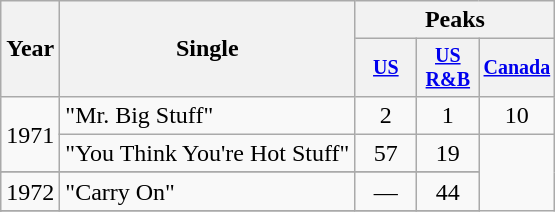<table class="wikitable" style="text-align:center;">
<tr>
<th rowspan="2">Year</th>
<th rowspan="2">Single</th>
<th colspan="3">Peaks</th>
</tr>
<tr style="font-size:smaller;">
<th width="35"><a href='#'>US</a><br></th>
<th width="35"><a href='#'>US<br>R&B</a><br></th>
<th width="35"><a href='#'>Canada</a><br></th>
</tr>
<tr>
<td rowspan="2">1971</td>
<td align="left">"Mr. Big Stuff"</td>
<td>2</td>
<td>1</td>
<td>10</td>
</tr>
<tr>
<td align="left">"You Think You're Hot Stuff"</td>
<td>57</td>
<td>19</td>
</tr>
<tr>
</tr>
<tr>
<td rowspan="1">1972</td>
<td align="left">"Carry On"</td>
<td>—</td>
<td>44</td>
</tr>
<tr>
</tr>
<tr>
</tr>
</table>
